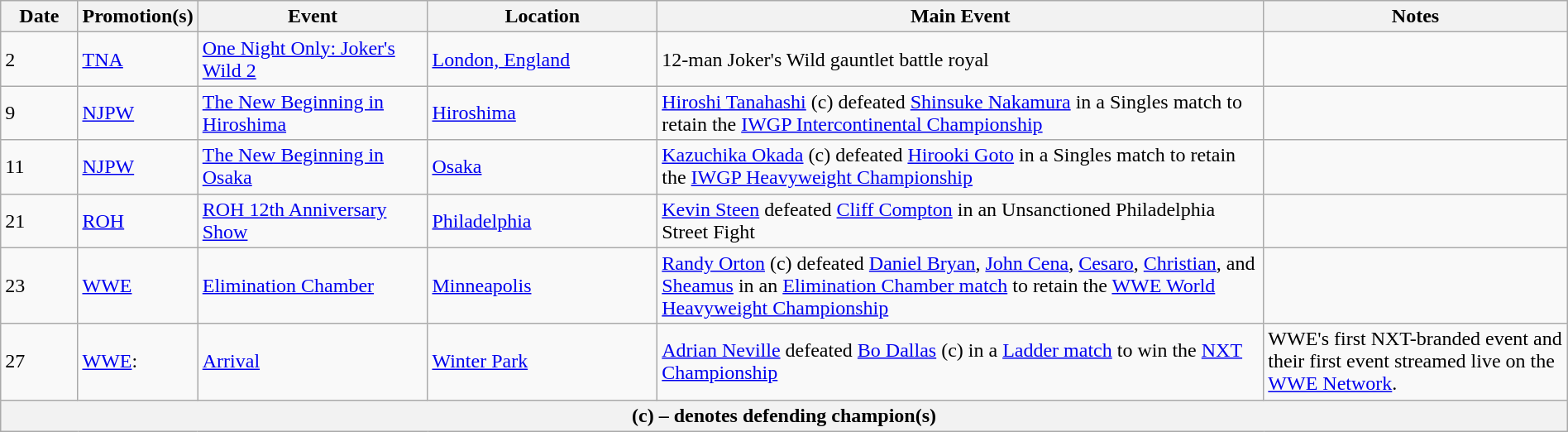<table class="wikitable" style="width:100%;">
<tr>
<th width=5%>Date</th>
<th width=5%>Promotion(s)</th>
<th width=15%>Event</th>
<th width=15%>Location</th>
<th width=40%>Main Event</th>
<th width=20%>Notes</th>
</tr>
<tr>
<td>2</td>
<td><a href='#'>TNA</a></td>
<td><a href='#'>One Night Only: Joker's Wild 2</a></td>
<td><a href='#'>London, England</a></td>
<td>12-man Joker's Wild gauntlet battle royal</td>
<td></td>
</tr>
<tr>
<td>9</td>
<td><a href='#'>NJPW</a></td>
<td><a href='#'>The New Beginning in Hiroshima</a></td>
<td><a href='#'>Hiroshima</a></td>
<td><a href='#'>Hiroshi Tanahashi</a> (c) defeated <a href='#'>Shinsuke Nakamura</a> in a Singles match to retain the <a href='#'>IWGP Intercontinental Championship</a></td>
<td></td>
</tr>
<tr>
<td>11</td>
<td><a href='#'>NJPW</a></td>
<td><a href='#'>The New Beginning in Osaka</a></td>
<td><a href='#'>Osaka</a></td>
<td><a href='#'>Kazuchika Okada</a> (c) defeated <a href='#'>Hirooki Goto</a> in a Singles match to retain the <a href='#'>IWGP Heavyweight Championship</a></td>
<td></td>
</tr>
<tr>
<td>21</td>
<td><a href='#'>ROH</a></td>
<td><a href='#'>ROH 12th Anniversary Show</a></td>
<td><a href='#'>Philadelphia</a></td>
<td><a href='#'>Kevin Steen</a> defeated <a href='#'>Cliff Compton</a> in an Unsanctioned Philadelphia Street Fight</td>
<td></td>
</tr>
<tr>
<td>23</td>
<td><a href='#'>WWE</a></td>
<td><a href='#'>Elimination Chamber</a></td>
<td><a href='#'>Minneapolis</a></td>
<td><a href='#'>Randy Orton</a> (c) defeated <a href='#'>Daniel Bryan</a>, <a href='#'>John Cena</a>, <a href='#'>Cesaro</a>, <a href='#'>Christian</a>, and <a href='#'>Sheamus</a> in an <a href='#'>Elimination Chamber match</a> to retain the <a href='#'>WWE World Heavyweight Championship</a></td>
<td></td>
</tr>
<tr>
<td>27</td>
<td><a href='#'>WWE</a>:<br></td>
<td><a href='#'>Arrival</a></td>
<td><a href='#'>Winter Park</a></td>
<td><a href='#'>Adrian Neville</a> defeated <a href='#'>Bo Dallas</a> (c) in a <a href='#'>Ladder match</a> to win the <a href='#'>NXT Championship</a></td>
<td>WWE's first NXT-branded event and their first event streamed live on the <a href='#'>WWE Network</a>.</td>
</tr>
<tr>
<th colspan="6">(c) – denotes defending champion(s)</th>
</tr>
</table>
